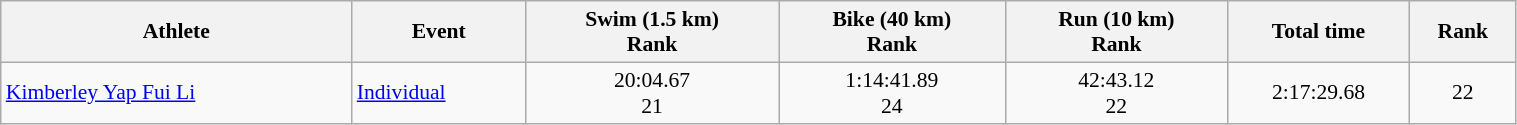<table class=wikitable width="80%" style="font-size:90%; text-align:center">
<tr>
<th>Athlete</th>
<th>Event</th>
<th>Swim (1.5 km)<br>Rank</th>
<th>Bike (40 km)<br>Rank</th>
<th>Run (10 km)<br>Rank</th>
<th>Total time</th>
<th>Rank</th>
</tr>
<tr>
<td align=left><a href='#'>Kimberley Yap Fui Li</a></td>
<td align=left><a href='#'>Individual</a></td>
<td>20:04.67<br>21</td>
<td>1:14:41.89<br>24</td>
<td>42:43.12<br>22</td>
<td>2:17:29.68</td>
<td>22</td>
</tr>
</table>
